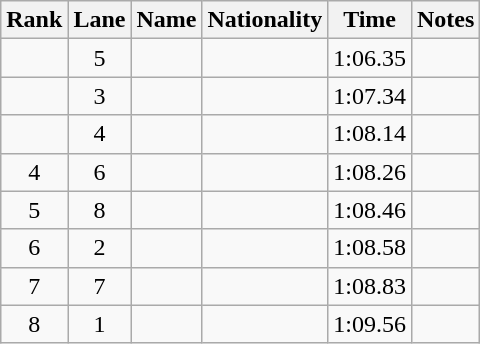<table class="wikitable sortable" style="text-align:center">
<tr>
<th>Rank</th>
<th>Lane</th>
<th>Name</th>
<th>Nationality</th>
<th>Time</th>
<th>Notes</th>
</tr>
<tr>
<td></td>
<td>5</td>
<td align=left></td>
<td align=left></td>
<td>1:06.35</td>
<td></td>
</tr>
<tr>
<td></td>
<td>3</td>
<td align=left></td>
<td align=left></td>
<td>1:07.34</td>
<td></td>
</tr>
<tr>
<td></td>
<td>4</td>
<td align=left></td>
<td align=left></td>
<td>1:08.14</td>
<td></td>
</tr>
<tr>
<td>4</td>
<td>6</td>
<td align=left></td>
<td align=left></td>
<td>1:08.26</td>
<td></td>
</tr>
<tr>
<td>5</td>
<td>8</td>
<td align=left></td>
<td align=left></td>
<td>1:08.46</td>
<td></td>
</tr>
<tr>
<td>6</td>
<td>2</td>
<td align=left></td>
<td align=left></td>
<td>1:08.58</td>
<td></td>
</tr>
<tr>
<td>7</td>
<td>7</td>
<td align=left></td>
<td align=left></td>
<td>1:08.83</td>
<td></td>
</tr>
<tr>
<td>8</td>
<td>1</td>
<td align=left></td>
<td align=left></td>
<td>1:09.56</td>
<td></td>
</tr>
</table>
